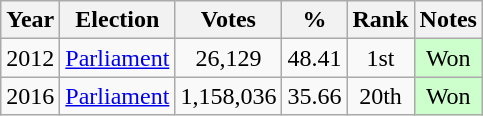<table class="wikitable" style="text-align:center;">
<tr>
<th>Year</th>
<th>Election</th>
<th>Votes</th>
<th>%</th>
<th>Rank</th>
<th>Notes</th>
</tr>
<tr>
<td>2012</td>
<td><a href='#'>Parliament</a></td>
<td>26,129</td>
<td>48.41</td>
<td>1st</td>
<td style="background-color:#CCFFCC">Won</td>
</tr>
<tr>
<td>2016</td>
<td><a href='#'>Parliament</a></td>
<td>1,158,036</td>
<td>35.66</td>
<td>20th</td>
<td style="background-color:#CCFFCC">Won</td>
</tr>
</table>
